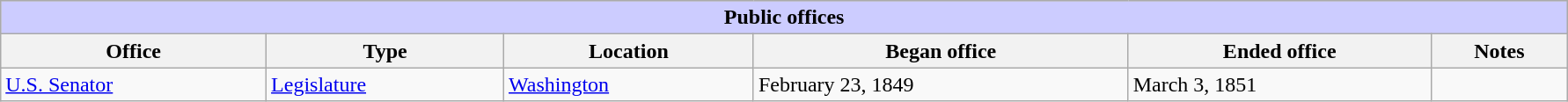<table class=wikitable style="width: 94%" style="text-align: center;" align="center">
<tr bgcolor=#cccccc>
<th colspan=8 style="background: #ccccff;">Public offices</th>
</tr>
<tr>
<th><strong>Office</strong></th>
<th><strong>Type</strong></th>
<th><strong>Location</strong></th>
<th><strong>Began office</strong></th>
<th><strong>Ended office</strong></th>
<th><strong>Notes</strong></th>
</tr>
<tr>
<td><a href='#'>U.S. Senator</a></td>
<td><a href='#'>Legislature</a></td>
<td><a href='#'>Washington</a></td>
<td>February 23, 1849</td>
<td>March 3, 1851</td>
<td></td>
</tr>
</table>
